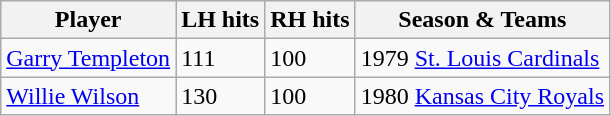<table class="wikitable sortable">
<tr>
<th>Player</th>
<th>LH hits</th>
<th>RH hits</th>
<th>Season & Teams</th>
</tr>
<tr>
<td><a href='#'>Garry Templeton</a></td>
<td>111</td>
<td>100</td>
<td>1979 <a href='#'>St. Louis Cardinals</a></td>
</tr>
<tr>
<td><a href='#'>Willie Wilson</a></td>
<td>130</td>
<td>100</td>
<td>1980 <a href='#'>Kansas City Royals</a></td>
</tr>
</table>
